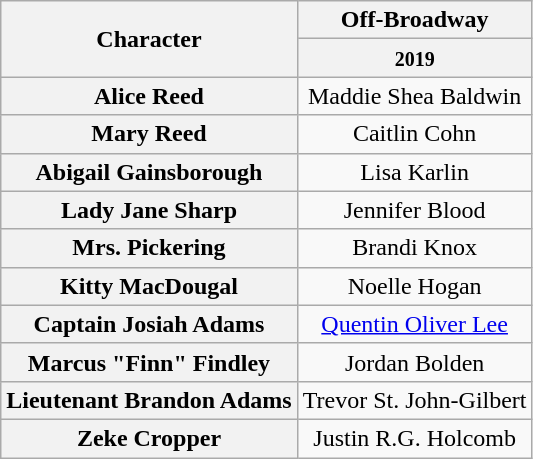<table class="wikitable">
<tr>
<th rowspan="2">Character</th>
<th>Off-Broadway</th>
</tr>
<tr>
<th><small>2019</small></th>
</tr>
<tr>
<th>Alice Reed</th>
<td colspan="2" align="center">Maddie Shea Baldwin</td>
</tr>
<tr>
<th>Mary Reed</th>
<td colspan="2" align="center">Caitlin Cohn</td>
</tr>
<tr>
<th>Abigail Gainsborough</th>
<td colspan="2" align="center">Lisa Karlin</td>
</tr>
<tr>
<th>Lady Jane Sharp</th>
<td colspan="2" align="center">Jennifer Blood</td>
</tr>
<tr>
<th>Mrs. Pickering</th>
<td colspan="2" align="center">Brandi Knox</td>
</tr>
<tr>
<th>Kitty MacDougal</th>
<td colspan="2" align="center">Noelle Hogan</td>
</tr>
<tr>
<th>Captain Josiah Adams</th>
<td colspan="2" align="center"><a href='#'>Quentin Oliver Lee</a></td>
</tr>
<tr>
<th>Marcus "Finn" Findley</th>
<td colspan="2" align="center">Jordan Bolden</td>
</tr>
<tr>
<th>Lieutenant Brandon Adams</th>
<td colspan="2" align="center">Trevor St. John-Gilbert</td>
</tr>
<tr>
<th>Zeke Cropper</th>
<td colspan="2" align="center">Justin R.G. Holcomb</td>
</tr>
</table>
